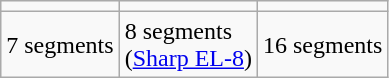<table class="wikitable floatright">
<tr>
<td></td>
<td></td>
<td></td>
</tr>
<tr>
<td>7 segments<br></td>
<td>8 segments<br>(<a href='#'>Sharp EL-8</a>)</td>
<td>16 segments<br></td>
</tr>
</table>
